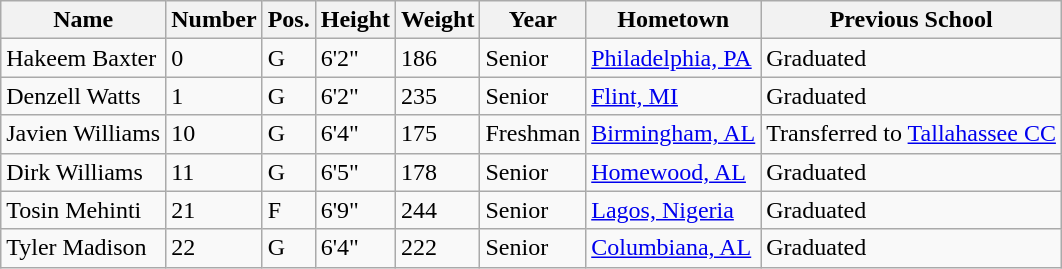<table class="wikitable sortable" border="1">
<tr>
<th>Name</th>
<th>Number</th>
<th>Pos.</th>
<th>Height</th>
<th>Weight</th>
<th>Year</th>
<th>Hometown</th>
<th class="unsortable">Previous School</th>
</tr>
<tr>
<td>Hakeem Baxter</td>
<td>0</td>
<td>G</td>
<td>6'2"</td>
<td>186</td>
<td>Senior</td>
<td><a href='#'>Philadelphia, PA</a></td>
<td>Graduated</td>
</tr>
<tr>
<td>Denzell Watts</td>
<td>1</td>
<td>G</td>
<td>6'2"</td>
<td>235</td>
<td>Senior</td>
<td><a href='#'>Flint, MI</a></td>
<td>Graduated</td>
</tr>
<tr>
<td>Javien Williams</td>
<td>10</td>
<td>G</td>
<td>6'4"</td>
<td>175</td>
<td>Freshman</td>
<td><a href='#'>Birmingham, AL</a></td>
<td>Transferred to <a href='#'>Tallahassee CC</a></td>
</tr>
<tr>
<td>Dirk Williams</td>
<td>11</td>
<td>G</td>
<td>6'5"</td>
<td>178</td>
<td>Senior</td>
<td><a href='#'>Homewood, AL</a></td>
<td>Graduated</td>
</tr>
<tr>
<td>Tosin Mehinti</td>
<td>21</td>
<td>F</td>
<td>6'9"</td>
<td>244</td>
<td>Senior</td>
<td><a href='#'>Lagos, Nigeria</a></td>
<td>Graduated</td>
</tr>
<tr>
<td>Tyler Madison</td>
<td>22</td>
<td>G</td>
<td>6'4"</td>
<td>222</td>
<td>Senior</td>
<td><a href='#'>Columbiana, AL</a></td>
<td>Graduated</td>
</tr>
</table>
